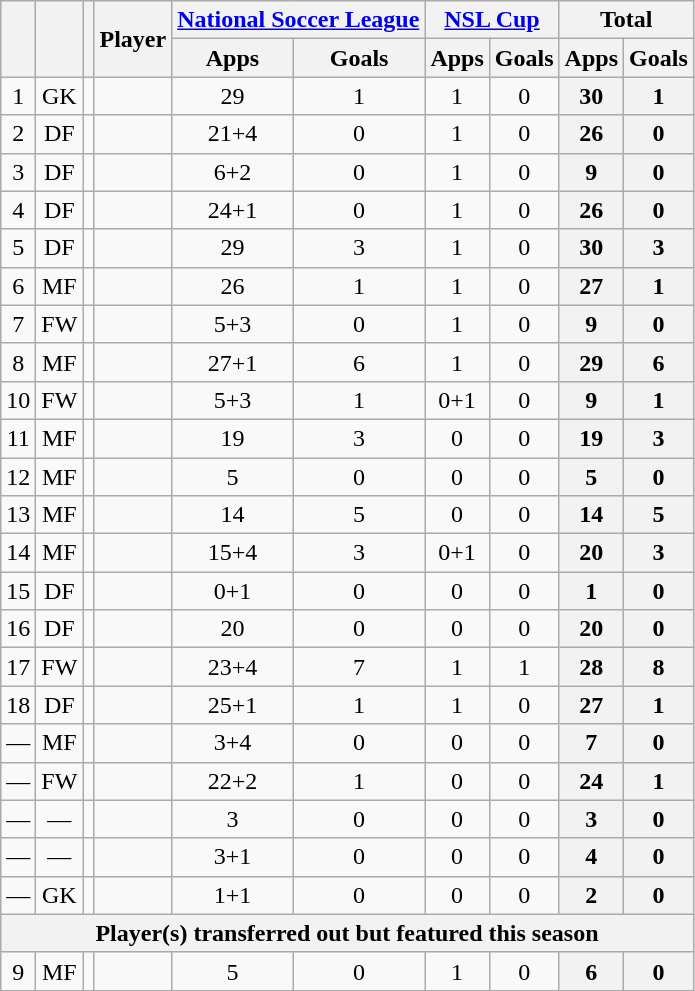<table class="wikitable sortable" style="text-align:center">
<tr>
<th rowspan="2"></th>
<th rowspan="2"></th>
<th rowspan="2"></th>
<th rowspan="2">Player</th>
<th colspan="2"><a href='#'>National Soccer League</a></th>
<th colspan="2"><a href='#'>NSL Cup</a></th>
<th colspan="2">Total</th>
</tr>
<tr>
<th>Apps</th>
<th>Goals</th>
<th>Apps</th>
<th>Goals</th>
<th>Apps</th>
<th>Goals</th>
</tr>
<tr>
<td>1</td>
<td>GK</td>
<td></td>
<td align="left"><br></td>
<td>29</td>
<td>1<br></td>
<td>1</td>
<td>0<br></td>
<th>30</th>
<th>1</th>
</tr>
<tr>
<td>2</td>
<td>DF</td>
<td></td>
<td align="left"><br></td>
<td>21+4</td>
<td>0<br></td>
<td>1</td>
<td>0<br></td>
<th>26</th>
<th>0</th>
</tr>
<tr>
<td>3</td>
<td>DF</td>
<td></td>
<td align="left"><br></td>
<td>6+2</td>
<td>0<br></td>
<td>1</td>
<td>0<br></td>
<th>9</th>
<th>0</th>
</tr>
<tr>
<td>4</td>
<td>DF</td>
<td></td>
<td align="left"><br></td>
<td>24+1</td>
<td>0<br></td>
<td>1</td>
<td>0<br></td>
<th>26</th>
<th>0</th>
</tr>
<tr>
<td>5</td>
<td>DF</td>
<td></td>
<td align="left"><br></td>
<td>29</td>
<td>3<br></td>
<td>1</td>
<td>0<br></td>
<th>30</th>
<th>3</th>
</tr>
<tr>
<td>6</td>
<td>MF</td>
<td></td>
<td align="left"><br></td>
<td>26</td>
<td>1<br></td>
<td>1</td>
<td>0<br></td>
<th>27</th>
<th>1</th>
</tr>
<tr>
<td>7</td>
<td>FW</td>
<td></td>
<td align="left"><br></td>
<td>5+3</td>
<td>0<br></td>
<td>1</td>
<td>0<br></td>
<th>9</th>
<th>0</th>
</tr>
<tr>
<td>8</td>
<td>MF</td>
<td></td>
<td align="left"><br></td>
<td>27+1</td>
<td>6<br></td>
<td>1</td>
<td>0<br></td>
<th>29</th>
<th>6</th>
</tr>
<tr>
<td>10</td>
<td>FW</td>
<td></td>
<td align="left"><br></td>
<td>5+3</td>
<td>1<br></td>
<td>0+1</td>
<td>0<br></td>
<th>9</th>
<th>1</th>
</tr>
<tr>
<td>11</td>
<td>MF</td>
<td></td>
<td align="left"><br></td>
<td>19</td>
<td>3<br></td>
<td>0</td>
<td>0<br></td>
<th>19</th>
<th>3</th>
</tr>
<tr>
<td>12</td>
<td>MF</td>
<td></td>
<td align="left"><br></td>
<td>5</td>
<td>0<br></td>
<td>0</td>
<td>0<br></td>
<th>5</th>
<th>0</th>
</tr>
<tr>
<td>13</td>
<td>MF</td>
<td></td>
<td align="left"><br></td>
<td>14</td>
<td>5<br></td>
<td>0</td>
<td>0<br></td>
<th>14</th>
<th>5</th>
</tr>
<tr>
<td>14</td>
<td>MF</td>
<td></td>
<td align="left"><br></td>
<td>15+4</td>
<td>3<br></td>
<td>0+1</td>
<td>0<br></td>
<th>20</th>
<th>3</th>
</tr>
<tr>
<td>15</td>
<td>DF</td>
<td></td>
<td align="left"><br></td>
<td>0+1</td>
<td>0<br></td>
<td>0</td>
<td>0<br></td>
<th>1</th>
<th>0</th>
</tr>
<tr>
<td>16</td>
<td>DF</td>
<td></td>
<td align="left"><br></td>
<td>20</td>
<td>0<br></td>
<td>0</td>
<td>0<br></td>
<th>20</th>
<th>0</th>
</tr>
<tr>
<td>17</td>
<td>FW</td>
<td></td>
<td align="left"><br></td>
<td>23+4</td>
<td>7<br></td>
<td>1</td>
<td>1<br></td>
<th>28</th>
<th>8</th>
</tr>
<tr>
<td>18</td>
<td>DF</td>
<td></td>
<td align="left"><br></td>
<td>25+1</td>
<td>1<br></td>
<td>1</td>
<td>0<br></td>
<th>27</th>
<th>1</th>
</tr>
<tr>
<td>—</td>
<td>MF</td>
<td></td>
<td align="left"><br></td>
<td>3+4</td>
<td>0<br></td>
<td>0</td>
<td>0<br></td>
<th>7</th>
<th>0</th>
</tr>
<tr>
<td>—</td>
<td>FW</td>
<td></td>
<td align="left"><br></td>
<td>22+2</td>
<td>1<br></td>
<td>0</td>
<td>0<br></td>
<th>24</th>
<th>1</th>
</tr>
<tr>
<td>—</td>
<td>—</td>
<td></td>
<td align="left"><br></td>
<td>3</td>
<td>0<br></td>
<td>0</td>
<td>0<br></td>
<th>3</th>
<th>0</th>
</tr>
<tr>
<td>—</td>
<td>—</td>
<td></td>
<td align="left"><br></td>
<td>3+1</td>
<td>0<br></td>
<td>0</td>
<td>0<br></td>
<th>4</th>
<th>0</th>
</tr>
<tr>
<td>—</td>
<td>GK</td>
<td></td>
<td align="left"><br></td>
<td>1+1</td>
<td>0<br></td>
<td>0</td>
<td>0<br></td>
<th>2</th>
<th>0</th>
</tr>
<tr>
<th colspan="10">Player(s) transferred out but featured this season</th>
</tr>
<tr>
<td>9</td>
<td>MF</td>
<td></td>
<td align="left"><br></td>
<td>5</td>
<td>0<br></td>
<td>1</td>
<td>0<br></td>
<th>6</th>
<th>0</th>
</tr>
</table>
